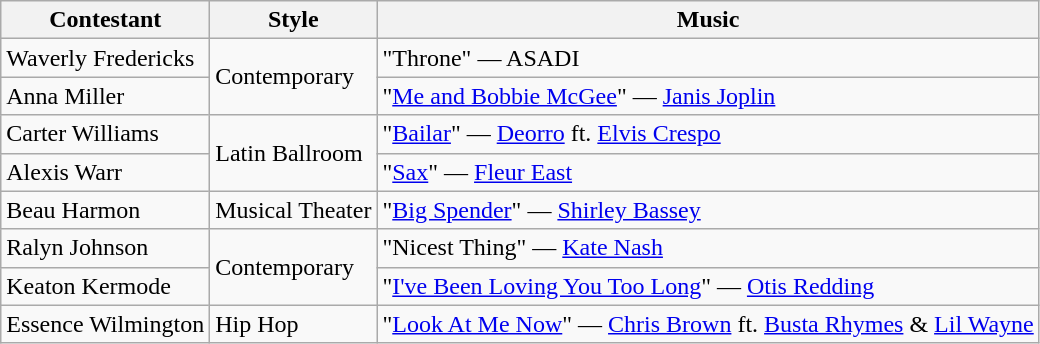<table class="wikitable">
<tr>
<th>Contestant</th>
<th>Style</th>
<th>Music</th>
</tr>
<tr>
<td>Waverly Fredericks</td>
<td rowspan="2">Contemporary</td>
<td>"Throne" — ASADI</td>
</tr>
<tr>
<td>Anna Miller</td>
<td>"<a href='#'>Me and Bobbie McGee</a>" — <a href='#'>Janis Joplin</a></td>
</tr>
<tr>
<td>Carter Williams</td>
<td rowspan="2">Latin Ballroom</td>
<td>"<a href='#'>Bailar</a>" — <a href='#'>Deorro</a> ft. <a href='#'>Elvis Crespo</a></td>
</tr>
<tr>
<td>Alexis Warr</td>
<td>"<a href='#'>Sax</a>" — <a href='#'>Fleur East</a></td>
</tr>
<tr>
<td>Beau Harmon</td>
<td>Musical Theater</td>
<td>"<a href='#'>Big Spender</a>" — <a href='#'>Shirley Bassey</a></td>
</tr>
<tr>
<td>Ralyn Johnson</td>
<td rowspan="2">Contemporary</td>
<td>"Nicest Thing" — <a href='#'>Kate Nash</a></td>
</tr>
<tr>
<td>Keaton Kermode</td>
<td>"<a href='#'>I've Been Loving You Too Long</a>" — <a href='#'>Otis Redding</a></td>
</tr>
<tr>
<td>Essence Wilmington</td>
<td>Hip Hop</td>
<td>"<a href='#'>Look At Me Now</a>" — <a href='#'>Chris Brown</a> ft. <a href='#'>Busta Rhymes</a> & <a href='#'>Lil Wayne</a></td>
</tr>
</table>
